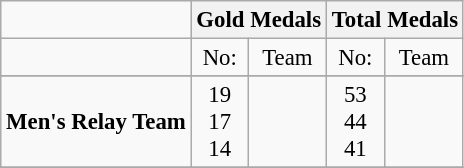<table class="wikitable" style="text-align: center; font-size:95%;">
<tr>
<td></td>
<th colspan=2>Gold Medals</th>
<th colspan=2>Total Medals</th>
</tr>
<tr>
<td></td>
<td>No:</td>
<td>Team</td>
<td>No:</td>
<td>Team</td>
</tr>
<tr>
</tr>
<tr>
<td><strong>Men's Relay Team</strong></td>
<td>19 <br> 17 <br> 14</td>
<td align="left"> <br>  <br> </td>
<td>53 <br> 44 <br> 41</td>
<td align="left"> <br>  <br> </td>
</tr>
<tr>
</tr>
</table>
